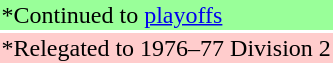<table>
<tr style="background: #99FF99;">
<td>*Continued to <a href='#'>playoffs</a></td>
</tr>
<tr style="background: #FFCCCC;">
<td>*Relegated to 1976–77 Division 2</td>
</tr>
</table>
